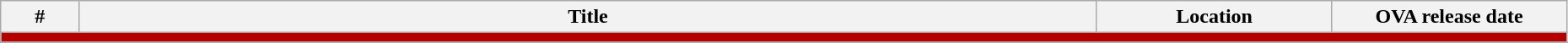<table class="wikitable" width="98%">
<tr>
<th width="5%">#</th>
<th>Title</th>
<th width="15%">Location</th>
<th width="15%">OVA release date</th>
</tr>
<tr>
<td colspan="4" style="background:#B60000"></td>
</tr>
<tr>
</tr>
</table>
